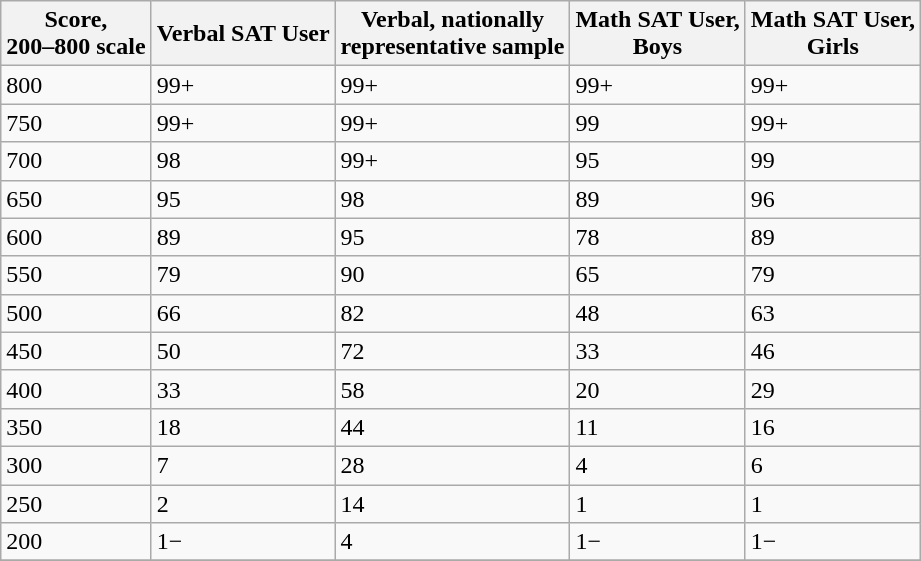<table class="wikitable">
<tr>
<th>Score, <br> 200–800 scale</th>
<th>Verbal SAT User</th>
<th>Verbal, nationally <br> representative sample</th>
<th>Math SAT User, <br> Boys</th>
<th>Math SAT User, <br> Girls</th>
</tr>
<tr>
<td>800</td>
<td>99+</td>
<td>99+</td>
<td>99+</td>
<td>99+</td>
</tr>
<tr>
<td>750</td>
<td>99+</td>
<td>99+</td>
<td>99</td>
<td>99+</td>
</tr>
<tr>
<td>700</td>
<td>98</td>
<td>99+</td>
<td>95</td>
<td>99</td>
</tr>
<tr>
<td>650</td>
<td>95</td>
<td>98</td>
<td>89</td>
<td>96</td>
</tr>
<tr>
<td>600</td>
<td>89</td>
<td>95</td>
<td>78</td>
<td>89</td>
</tr>
<tr>
<td>550</td>
<td>79</td>
<td>90</td>
<td>65</td>
<td>79</td>
</tr>
<tr>
<td>500</td>
<td>66</td>
<td>82</td>
<td>48</td>
<td>63</td>
</tr>
<tr>
<td>450</td>
<td>50</td>
<td>72</td>
<td>33</td>
<td>46</td>
</tr>
<tr>
<td>400</td>
<td>33</td>
<td>58</td>
<td>20</td>
<td>29</td>
</tr>
<tr>
<td>350</td>
<td>18</td>
<td>44</td>
<td>11</td>
<td>16</td>
</tr>
<tr>
<td>300</td>
<td>7</td>
<td>28</td>
<td>4</td>
<td>6</td>
</tr>
<tr>
<td>250</td>
<td>2</td>
<td>14</td>
<td>1</td>
<td>1</td>
</tr>
<tr>
<td>200</td>
<td>1−</td>
<td>4</td>
<td>1−</td>
<td>1−</td>
</tr>
<tr>
</tr>
</table>
